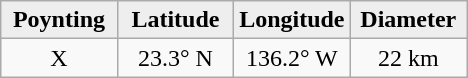<table class="wikitable">
<tr>
<th width="25%" style="background:#eeeeee;">Poynting</th>
<th width="25%" style="background:#eeeeee;">Latitude</th>
<th width="25%" style="background:#eeeeee;">Longitude</th>
<th width="25%" style="background:#eeeeee;">Diameter</th>
</tr>
<tr>
<td align="center">X</td>
<td align="center">23.3° N</td>
<td align="center">136.2° W</td>
<td align="center">22 km</td>
</tr>
</table>
